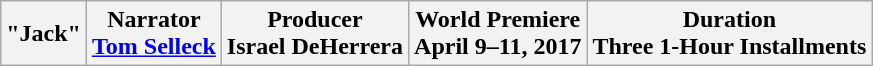<table class="wikitable">
<tr>
<th>"Jack"</th>
<th>Narrator<br><a href='#'>Tom Selleck</a></th>
<th>Producer<br>Israel DeHerrera</th>
<th>World Premiere<br>April 9–11, 2017</th>
<th>Duration<br>Three 1-Hour Installments</th>
</tr>
</table>
